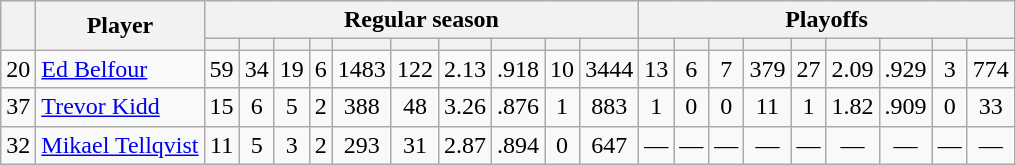<table class="wikitable plainrowheaders" style="text-align:center;">
<tr>
<th scope="col" rowspan="2"></th>
<th scope="col" rowspan="2">Player</th>
<th scope=colgroup colspan=10>Regular season</th>
<th scope=colgroup colspan=9>Playoffs</th>
</tr>
<tr>
<th scope="col"></th>
<th scope="col"></th>
<th scope="col"></th>
<th scope="col"></th>
<th scope="col"></th>
<th scope="col"></th>
<th scope="col"></th>
<th scope="col"></th>
<th scope="col"></th>
<th scope="col"></th>
<th scope="col"></th>
<th scope="col"></th>
<th scope="col"></th>
<th scope="col"></th>
<th scope="col"></th>
<th scope="col"></th>
<th scope="col"></th>
<th scope="col"></th>
<th scope="col"></th>
</tr>
<tr>
<td scope="row">20</td>
<td align="left"><a href='#'>Ed Belfour</a></td>
<td>59</td>
<td>34</td>
<td>19</td>
<td>6</td>
<td>1483</td>
<td>122</td>
<td>2.13</td>
<td>.918</td>
<td>10</td>
<td>3444</td>
<td>13</td>
<td>6</td>
<td>7</td>
<td>379</td>
<td>27</td>
<td>2.09</td>
<td>.929</td>
<td>3</td>
<td>774</td>
</tr>
<tr>
<td scope="row">37</td>
<td align="left"><a href='#'>Trevor Kidd</a></td>
<td>15</td>
<td>6</td>
<td>5</td>
<td>2</td>
<td>388</td>
<td>48</td>
<td>3.26</td>
<td>.876</td>
<td>1</td>
<td>883</td>
<td>1</td>
<td>0</td>
<td>0</td>
<td>11</td>
<td>1</td>
<td>1.82</td>
<td>.909</td>
<td>0</td>
<td>33</td>
</tr>
<tr>
<td scope="row">32</td>
<td align="left"><a href='#'>Mikael Tellqvist</a></td>
<td>11</td>
<td>5</td>
<td>3</td>
<td>2</td>
<td>293</td>
<td>31</td>
<td>2.87</td>
<td>.894</td>
<td>0</td>
<td>647</td>
<td>—</td>
<td>—</td>
<td>—</td>
<td>—</td>
<td>—</td>
<td>—</td>
<td>—</td>
<td>—</td>
<td>—</td>
</tr>
</table>
